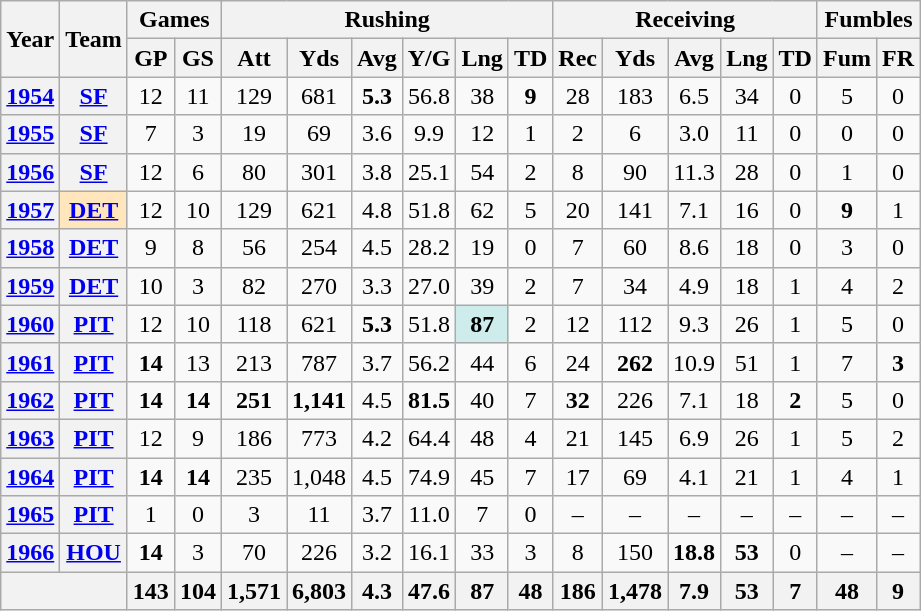<table class= "wikitable" style="text-align:center;">
<tr>
<th rowspan="2">Year</th>
<th rowspan="2">Team</th>
<th colspan="2">Games</th>
<th colspan="6">Rushing</th>
<th colspan="5">Receiving</th>
<th colspan="2">Fumbles</th>
</tr>
<tr>
<th>GP</th>
<th>GS</th>
<th>Att</th>
<th>Yds</th>
<th>Avg</th>
<th>Y/G</th>
<th>Lng</th>
<th>TD</th>
<th>Rec</th>
<th>Yds</th>
<th>Avg</th>
<th>Lng</th>
<th>TD</th>
<th>Fum</th>
<th>FR</th>
</tr>
<tr>
<th><a href='#'>1954</a></th>
<th><a href='#'>SF</a></th>
<td>12</td>
<td>11</td>
<td>129</td>
<td>681</td>
<td><strong>5.3</strong></td>
<td>56.8</td>
<td>38</td>
<td><strong>9</strong></td>
<td>28</td>
<td>183</td>
<td>6.5</td>
<td>34</td>
<td>0</td>
<td>5</td>
<td>0</td>
</tr>
<tr>
<th><a href='#'>1955</a></th>
<th><a href='#'>SF</a></th>
<td>7</td>
<td>3</td>
<td>19</td>
<td>69</td>
<td>3.6</td>
<td>9.9</td>
<td>12</td>
<td>1</td>
<td>2</td>
<td>6</td>
<td>3.0</td>
<td>11</td>
<td>0</td>
<td>0</td>
<td>0</td>
</tr>
<tr>
<th><a href='#'>1956</a></th>
<th><a href='#'>SF</a></th>
<td>12</td>
<td>6</td>
<td>80</td>
<td>301</td>
<td>3.8</td>
<td>25.1</td>
<td>54</td>
<td>2</td>
<td>8</td>
<td>90</td>
<td>11.3</td>
<td>28</td>
<td>0</td>
<td>1</td>
<td>0</td>
</tr>
<tr>
<th><a href='#'>1957</a></th>
<th style="background:#ffe6bd;"><a href='#'>DET</a></th>
<td>12</td>
<td>10</td>
<td>129</td>
<td>621</td>
<td>4.8</td>
<td>51.8</td>
<td>62</td>
<td>5</td>
<td>20</td>
<td>141</td>
<td>7.1</td>
<td>16</td>
<td>0</td>
<td><strong>9</strong></td>
<td>1</td>
</tr>
<tr>
<th><a href='#'>1958</a></th>
<th><a href='#'>DET</a></th>
<td>9</td>
<td>8</td>
<td>56</td>
<td>254</td>
<td>4.5</td>
<td>28.2</td>
<td>19</td>
<td>0</td>
<td>7</td>
<td>60</td>
<td>8.6</td>
<td>18</td>
<td>0</td>
<td>3</td>
<td>0</td>
</tr>
<tr>
<th><a href='#'>1959</a></th>
<th><a href='#'>DET</a></th>
<td>10</td>
<td>3</td>
<td>82</td>
<td>270</td>
<td>3.3</td>
<td>27.0</td>
<td>39</td>
<td>2</td>
<td>7</td>
<td>34</td>
<td>4.9</td>
<td>18</td>
<td>1</td>
<td>4</td>
<td>2</td>
</tr>
<tr>
<th><a href='#'>1960</a></th>
<th><a href='#'>PIT</a></th>
<td>12</td>
<td>10</td>
<td>118</td>
<td>621</td>
<td><strong>5.3</strong></td>
<td>51.8</td>
<td style="background:#cfecec;"><strong>87</strong></td>
<td>2</td>
<td>12</td>
<td>112</td>
<td>9.3</td>
<td>26</td>
<td>1</td>
<td>5</td>
<td>0</td>
</tr>
<tr>
<th><a href='#'>1961</a></th>
<th><a href='#'>PIT</a></th>
<td><strong>14</strong></td>
<td>13</td>
<td>213</td>
<td>787</td>
<td>3.7</td>
<td>56.2</td>
<td>44</td>
<td>6</td>
<td>24</td>
<td><strong>262</strong></td>
<td>10.9</td>
<td>51</td>
<td>1</td>
<td>7</td>
<td><strong>3</strong></td>
</tr>
<tr>
<th><a href='#'>1962</a></th>
<th><a href='#'>PIT</a></th>
<td><strong>14</strong></td>
<td><strong>14</strong></td>
<td><strong>251</strong></td>
<td><strong>1,141</strong></td>
<td>4.5</td>
<td><strong>81.5</strong></td>
<td>40</td>
<td>7</td>
<td><strong>32</strong></td>
<td>226</td>
<td>7.1</td>
<td>18</td>
<td><strong>2</strong></td>
<td>5</td>
<td>0</td>
</tr>
<tr>
<th><a href='#'>1963</a></th>
<th><a href='#'>PIT</a></th>
<td>12</td>
<td>9</td>
<td>186</td>
<td>773</td>
<td>4.2</td>
<td>64.4</td>
<td>48</td>
<td>4</td>
<td>21</td>
<td>145</td>
<td>6.9</td>
<td>26</td>
<td>1</td>
<td>5</td>
<td>2</td>
</tr>
<tr>
<th><a href='#'>1964</a></th>
<th><a href='#'>PIT</a></th>
<td><strong>14</strong></td>
<td><strong>14</strong></td>
<td>235</td>
<td>1,048</td>
<td>4.5</td>
<td>74.9</td>
<td>45</td>
<td>7</td>
<td>17</td>
<td>69</td>
<td>4.1</td>
<td>21</td>
<td>1</td>
<td>4</td>
<td>1</td>
</tr>
<tr>
<th><a href='#'>1965</a></th>
<th><a href='#'>PIT</a></th>
<td>1</td>
<td>0</td>
<td>3</td>
<td>11</td>
<td>3.7</td>
<td>11.0</td>
<td>7</td>
<td>0</td>
<td>–</td>
<td>–</td>
<td>–</td>
<td>–</td>
<td>–</td>
<td>–</td>
<td>–</td>
</tr>
<tr>
<th><a href='#'>1966</a></th>
<th><a href='#'>HOU</a></th>
<td><strong>14</strong></td>
<td>3</td>
<td>70</td>
<td>226</td>
<td>3.2</td>
<td>16.1</td>
<td>33</td>
<td>3</td>
<td>8</td>
<td>150</td>
<td><strong>18.8</strong></td>
<td><strong>53</strong></td>
<td>0</td>
<td>–</td>
<td>–</td>
</tr>
<tr>
<th colspan="2"></th>
<th>143</th>
<th>104</th>
<th>1,571</th>
<th>6,803</th>
<th>4.3</th>
<th>47.6</th>
<th>87</th>
<th>48</th>
<th>186</th>
<th>1,478</th>
<th>7.9</th>
<th>53</th>
<th>7</th>
<th>48</th>
<th>9</th>
</tr>
</table>
